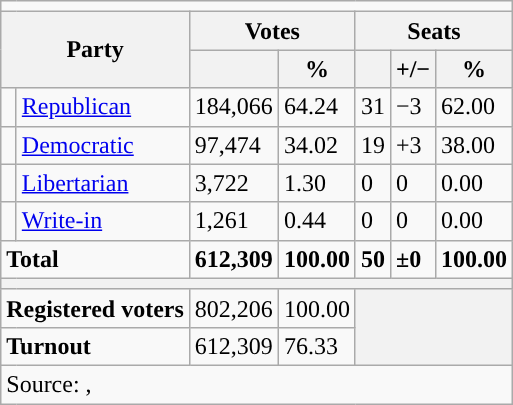<table class="wikitable">
<tr>
<td colspan="7"></td>
</tr>
<tr>
<th colspan="2" rowspan="2">Party</th>
<th colspan="2">Votes</th>
<th colspan="3">Seats</th>
</tr>
<tr>
<th></th>
<th>%</th>
<th></th>
<th>+/−</th>
<th>%</th>
</tr>
<tr>
<td style="background-color:"></td>
<td><a href='#'>Republican</a></td>
<td style"text-align:right">184,066</td>
<td style"text-align:right">64.24</td>
<td style"text-align:right">31</td>
<td style"text-align:right">−3</td>
<td style"text-align:right">62.00</td>
</tr>
<tr>
<td style="background-color:"></td>
<td><a href='#'>Democratic</a></td>
<td style"text-align:right">97,474</td>
<td style"text-align:right">34.02</td>
<td style"text-align:right">19</td>
<td style"text-align:right">+3</td>
<td style"text-align:right">38.00</td>
</tr>
<tr>
<td style="background-color:"></td>
<td><a href='#'>Libertarian</a></td>
<td style"text-align:right">3,722</td>
<td style"text-align:right">1.30</td>
<td style"text-align:right">0</td>
<td style"text-align:right">0</td>
<td style"text-align:right">0.00</td>
</tr>
<tr>
<td style="background-color:"></td>
<td><a href='#'>Write-in</a></td>
<td style"text-align:right">1,261</td>
<td style"text-align:right">0.44</td>
<td style"text-align:right">0</td>
<td style"text-align:right">0</td>
<td style"text-align:right">0.00</td>
</tr>
<tr>
<td colspan="2"><strong>Total</strong></td>
<td style"text-align:right"><strong>612,309</strong></td>
<td style"text-align:right"><strong>100.00</strong></td>
<td style"text-align:right"><strong>50</strong></td>
<td style"text-align:right"><strong>±0</strong></td>
<td style"text-align:right"><strong>100.00</strong></td>
</tr>
<tr>
<th colspan="7"></th>
</tr>
<tr>
<td colspan="2"><strong>Registered voters</strong></td>
<td>802,206</td>
<td>100.00</td>
<th colspan="3" rowspan="2"></th>
</tr>
<tr>
<td colspan="2"><strong>Turnout</strong></td>
<td>612,309</td>
<td>76.33</td>
</tr>
<tr>
<td colspan="7">Source: , </td>
</tr>
</table>
